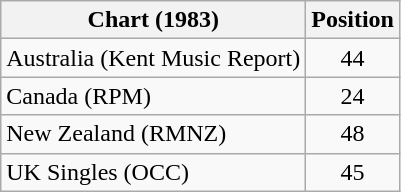<table class="wikitable">
<tr>
<th>Chart (1983)</th>
<th>Position</th>
</tr>
<tr>
<td>Australia (Kent Music Report)</td>
<td align="center">44</td>
</tr>
<tr>
<td>Canada (RPM)</td>
<td align="center">24</td>
</tr>
<tr>
<td>New Zealand (RMNZ)</td>
<td align="center">48</td>
</tr>
<tr>
<td>UK Singles (OCC)</td>
<td align="center">45</td>
</tr>
</table>
